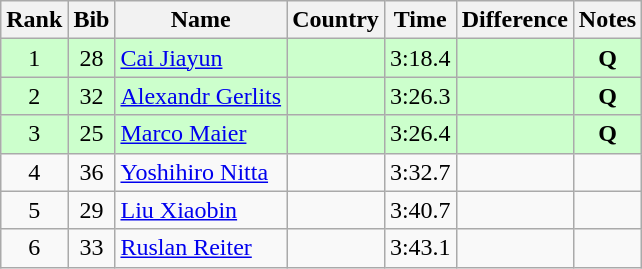<table class="wikitable sortable" style="text-align:center">
<tr>
<th>Rank</th>
<th>Bib</th>
<th>Name</th>
<th>Country</th>
<th>Time</th>
<th>Difference</th>
<th>Notes</th>
</tr>
<tr bgcolor=ccffcc>
<td>1</td>
<td>28</td>
<td align=left><a href='#'>Cai Jiayun</a></td>
<td align=left></td>
<td>3:18.4</td>
<td></td>
<td><strong>Q</strong></td>
</tr>
<tr bgcolor=ccffcc>
<td>2</td>
<td>32</td>
<td align=left><a href='#'>Alexandr Gerlits</a></td>
<td align=left></td>
<td>3:26.3</td>
<td></td>
<td><strong>Q</strong></td>
</tr>
<tr bgcolor=ccffcc>
<td>3</td>
<td>25</td>
<td align=left><a href='#'>Marco Maier</a></td>
<td align=left></td>
<td>3:26.4</td>
<td></td>
<td><strong>Q</strong></td>
</tr>
<tr>
<td>4</td>
<td>36</td>
<td align=left><a href='#'>Yoshihiro Nitta</a></td>
<td align=left></td>
<td>3:32.7</td>
<td></td>
<td></td>
</tr>
<tr>
<td>5</td>
<td>29</td>
<td align=left><a href='#'>Liu Xiaobin</a></td>
<td align=left></td>
<td>3:40.7</td>
<td></td>
<td></td>
</tr>
<tr>
<td>6</td>
<td>33</td>
<td align=left><a href='#'>Ruslan Reiter</a></td>
<td align=left></td>
<td>3:43.1</td>
<td></td>
<td></td>
</tr>
</table>
